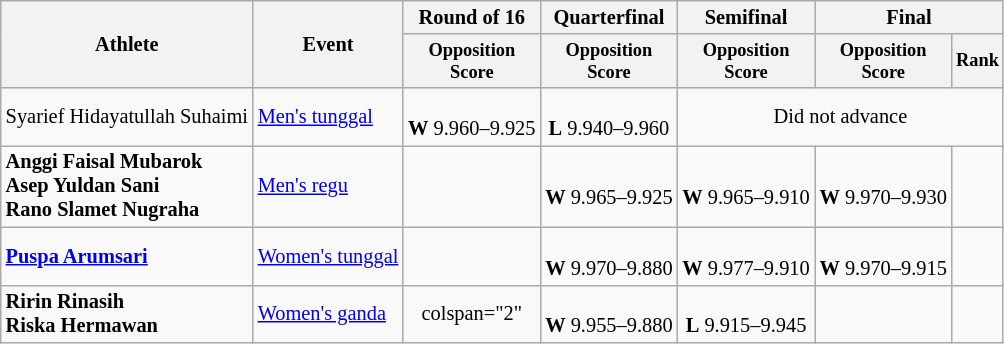<table class=wikitable style="font-size:85%; text-align:center">
<tr>
<th rowspan="2">Athlete</th>
<th rowspan="2">Event</th>
<th>Round of 16</th>
<th>Quarterfinal</th>
<th>Semifinal</th>
<th colspan="2">Final</th>
</tr>
<tr style="font-size:90%", align="center">
<th>Opposition<br>Score</th>
<th>Opposition<br>Score</th>
<th>Opposition<br>Score</th>
<th>Opposition<br>Score</th>
<th>Rank</th>
</tr>
<tr align="center">
<td align=left>Syarief Hidayatullah Suhaimi</td>
<td align=left><a href='#'>Men's tunggal</a></td>
<td><br><strong>W</strong> 9.960–9.925</td>
<td><br><strong>L</strong> 9.940–9.960</td>
<td colspan="3">Did not advance</td>
</tr>
<tr>
<td align=left><strong>Anggi Faisal Mubarok<br>Asep Yuldan Sani<br>Rano Slamet Nugraha</strong></td>
<td align=left><a href='#'>Men's regu</a></td>
<td></td>
<td><br><strong>W</strong> 9.965–9.925</td>
<td><br><strong>W</strong> 9.965–9.910</td>
<td><br><strong>W</strong> 9.970–9.930</td>
<td></td>
</tr>
<tr>
<td align=left><strong><a href='#'>Puspa Arumsari</a></strong></td>
<td align=left><a href='#'>Women's tunggal</a></td>
<td></td>
<td><br><strong>W</strong> 9.970–9.880</td>
<td><br><strong>W</strong> 9.977–9.910</td>
<td><br><strong>W</strong> 9.970–9.915</td>
<td></td>
</tr>
<tr>
<td align=left><strong>Ririn Rinasih<br>Riska Hermawan</strong></td>
<td align=left><a href='#'>Women's ganda</a></td>
<td>colspan="2" </td>
<td><br><strong>W</strong> 9.955–9.880</td>
<td><br><strong>L</strong> 9.915–9.945</td>
<td></td>
</tr>
</table>
